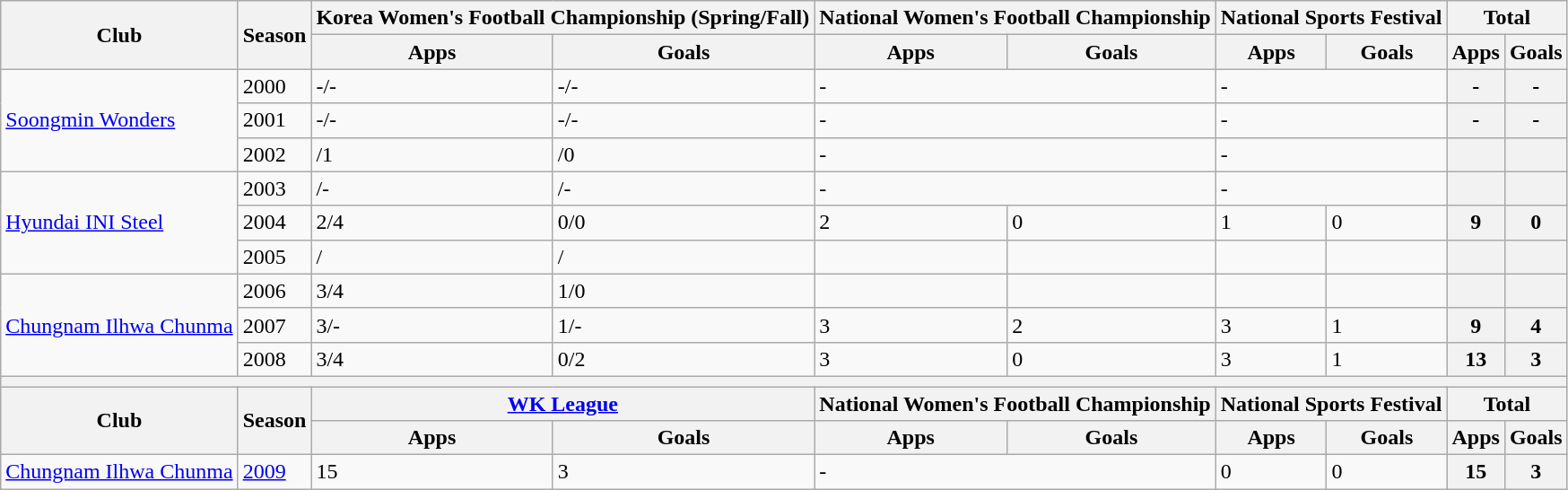<table class="wikitable">
<tr>
<th rowspan="2">Club</th>
<th rowspan="2">Season</th>
<th colspan="2">Korea Women's Football Championship (Spring/Fall)</th>
<th colspan="2">National Women's Football Championship</th>
<th colspan="2">National Sports Festival</th>
<th colspan="2">Total</th>
</tr>
<tr>
<th>Apps</th>
<th>Goals</th>
<th>Apps</th>
<th>Goals</th>
<th>Apps</th>
<th>Goals</th>
<th>Apps</th>
<th>Goals</th>
</tr>
<tr>
<td rowspan="3"><a href='#'>Soongmin Wonders</a></td>
<td>2000</td>
<td>-/-</td>
<td>-/-</td>
<td colspan="2">-</td>
<td colspan="2">-</td>
<th>-</th>
<th>-</th>
</tr>
<tr>
<td>2001</td>
<td>-/-</td>
<td>-/-</td>
<td colspan="2">-</td>
<td colspan="2">-</td>
<th>-</th>
<th>-</th>
</tr>
<tr>
<td>2002</td>
<td>/1</td>
<td>/0</td>
<td colspan="2">-</td>
<td colspan="2">-</td>
<th></th>
<th></th>
</tr>
<tr>
<td rowspan="3"><a href='#'>Hyundai INI Steel</a></td>
<td>2003</td>
<td>/-</td>
<td>/-</td>
<td colspan="2">-</td>
<td colspan="2">-</td>
<th></th>
<th></th>
</tr>
<tr>
<td>2004</td>
<td>2/4</td>
<td>0/0</td>
<td>2</td>
<td>0</td>
<td>1</td>
<td>0</td>
<th>9</th>
<th>0</th>
</tr>
<tr>
<td>2005</td>
<td>/</td>
<td>/</td>
<td></td>
<td></td>
<td></td>
<td></td>
<th></th>
<th></th>
</tr>
<tr>
<td rowspan="3"><a href='#'>Chungnam Ilhwa Chunma</a></td>
<td>2006</td>
<td>3/4</td>
<td>1/0</td>
<td></td>
<td></td>
<td></td>
<td></td>
<th></th>
<th></th>
</tr>
<tr>
<td>2007</td>
<td>3/-</td>
<td>1/-</td>
<td>3</td>
<td>2</td>
<td>3</td>
<td>1</td>
<th>9</th>
<th>4</th>
</tr>
<tr>
<td>2008</td>
<td>3/4</td>
<td>0/2</td>
<td>3</td>
<td>0</td>
<td>3</td>
<td>1</td>
<th>13</th>
<th>3</th>
</tr>
<tr>
<th colspan="10"></th>
</tr>
<tr>
<th rowspan="2">Club</th>
<th rowspan="2">Season</th>
<th colspan="2"><a href='#'>WK League</a></th>
<th colspan="2">National Women's Football Championship</th>
<th colspan="2">National Sports Festival</th>
<th colspan="2">Total</th>
</tr>
<tr>
<th>Apps</th>
<th>Goals</th>
<th>Apps</th>
<th>Goals</th>
<th>Apps</th>
<th>Goals</th>
<th>Apps</th>
<th>Goals</th>
</tr>
<tr>
<td><a href='#'>Chungnam Ilhwa Chunma</a></td>
<td><a href='#'>2009</a></td>
<td>15</td>
<td>3</td>
<td colspan="2">-</td>
<td>0</td>
<td>0</td>
<th>15</th>
<th>3</th>
</tr>
</table>
